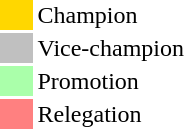<table class="toccolours">
<tr>
<td style="background: gold" width="20"></td>
<td bgcolor=ffffff align="left">Champion</td>
</tr>
<tr>
<td style="background: silver" width="20"></td>
<td bgcolor=ffffff align="left">Vice-champion</td>
</tr>
<tr>
<td style="background: #AAFFAA" width="20"></td>
<td bgcolor=ffffff align="left">Promotion</td>
</tr>
<tr>
<td style="background: #FF8080" width="20"></td>
<td bgcolor=ffffff align="left">Relegation</td>
</tr>
</table>
